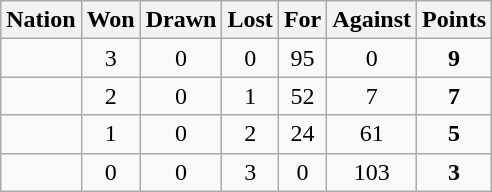<table class="wikitable" style="text-align: center;">
<tr>
<th>Nation</th>
<th>Won</th>
<th>Drawn</th>
<th>Lost</th>
<th>For</th>
<th>Against</th>
<th>Points</th>
</tr>
<tr>
<td align="left"></td>
<td>3</td>
<td>0</td>
<td>0</td>
<td>95</td>
<td>0</td>
<td><strong>9</strong></td>
</tr>
<tr>
<td align="left"></td>
<td>2</td>
<td>0</td>
<td>1</td>
<td>52</td>
<td>7</td>
<td><strong>7</strong></td>
</tr>
<tr>
<td align="left"></td>
<td>1</td>
<td>0</td>
<td>2</td>
<td>24</td>
<td>61</td>
<td><strong>5</strong></td>
</tr>
<tr>
<td align="left"></td>
<td>0</td>
<td>0</td>
<td>3</td>
<td>0</td>
<td>103</td>
<td><strong>3</strong></td>
</tr>
</table>
